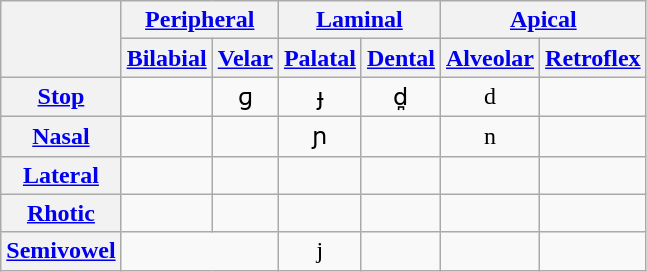<table class="wikitable" style="text-align: center;">
<tr>
<th rowspan="2"></th>
<th colspan="2"><a href='#'>Peripheral</a></th>
<th colspan="2"><a href='#'>Laminal</a></th>
<th colspan="2"><a href='#'>Apical</a></th>
</tr>
<tr>
<th><a href='#'>Bilabial</a></th>
<th><a href='#'>Velar</a></th>
<th><a href='#'>Palatal</a></th>
<th><a href='#'>Dental</a></th>
<th><a href='#'>Alveolar</a></th>
<th><a href='#'>Retroflex</a></th>
</tr>
<tr>
<th><a href='#'>Stop</a></th>
<td></td>
<td>ɡ</td>
<td>ɟ</td>
<td>d̪</td>
<td>d</td>
<td></td>
</tr>
<tr>
<th><a href='#'>Nasal</a></th>
<td></td>
<td></td>
<td>ɲ</td>
<td></td>
<td>n</td>
<td></td>
</tr>
<tr>
<th><a href='#'>Lateral</a></th>
<td></td>
<td></td>
<td></td>
<td></td>
<td></td>
<td></td>
</tr>
<tr>
<th><a href='#'>Rhotic</a></th>
<td></td>
<td></td>
<td></td>
<td></td>
<td></td>
<td></td>
</tr>
<tr>
<th><a href='#'>Semivowel</a></th>
<td colspan="2"></td>
<td>j</td>
<td></td>
<td></td>
<td></td>
</tr>
</table>
